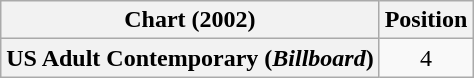<table class="wikitable plainrowheaders" style="text-align:center">
<tr>
<th>Chart (2002)</th>
<th>Position</th>
</tr>
<tr>
<th scope="row">US Adult Contemporary (<em>Billboard</em>)</th>
<td>4</td>
</tr>
</table>
